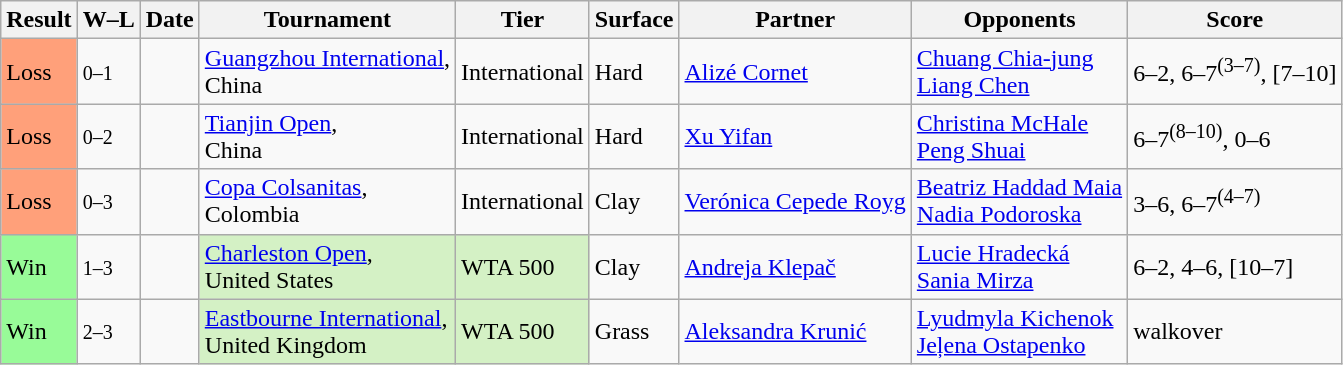<table class="sortable wikitable">
<tr>
<th>Result</th>
<th class=unsortable>W–L</th>
<th>Date</th>
<th>Tournament</th>
<th>Tier</th>
<th>Surface</th>
<th>Partner</th>
<th>Opponents</th>
<th class=unsortable>Score</th>
</tr>
<tr>
<td bgcolor=ffa07a>Loss</td>
<td><small>0–1</small></td>
<td><a href='#'></a></td>
<td><a href='#'>Guangzhou International</a>, <br>China</td>
<td>International</td>
<td>Hard</td>
<td> <a href='#'>Alizé Cornet</a></td>
<td> <a href='#'>Chuang Chia-jung</a> <br>  <a href='#'>Liang Chen</a></td>
<td>6–2, 6–7<sup>(3–7)</sup>, [7–10]</td>
</tr>
<tr>
<td bgcolor=ffa07a>Loss</td>
<td><small>0–2</small></td>
<td><a href='#'></a></td>
<td><a href='#'>Tianjin Open</a>, <br>China</td>
<td>International</td>
<td>Hard</td>
<td> <a href='#'>Xu Yifan</a></td>
<td> <a href='#'>Christina McHale</a> <br>  <a href='#'>Peng Shuai</a></td>
<td>6–7<sup>(8–10)</sup>, 0–6</td>
</tr>
<tr>
<td bgcolor=ffa07a>Loss</td>
<td><small>0–3</small></td>
<td><a href='#'></a></td>
<td><a href='#'>Copa Colsanitas</a>, <br>Colombia</td>
<td>International</td>
<td>Clay</td>
<td> <a href='#'>Verónica Cepede Royg</a></td>
<td> <a href='#'>Beatriz Haddad Maia</a> <br>  <a href='#'>Nadia Podoroska</a></td>
<td>3–6, 6–7<sup>(4–7)</sup></td>
</tr>
<tr>
<td bgcolor=98FB98>Win</td>
<td><small>1–3</small></td>
<td><a href='#'></a></td>
<td bgcolor=d4f1c5><a href='#'>Charleston Open</a>, <br>United States</td>
<td bgcolor=d4f1c5>WTA 500</td>
<td>Clay</td>
<td> <a href='#'>Andreja Klepač</a></td>
<td> <a href='#'>Lucie Hradecká</a> <br>  <a href='#'>Sania Mirza</a></td>
<td>6–2, 4–6, [10–7]</td>
</tr>
<tr>
<td bgcolor=98FB98>Win</td>
<td><small>2–3</small></td>
<td><a href='#'></a></td>
<td bgcolor=d4f1c5><a href='#'>Eastbourne International</a>, <br>United Kingdom</td>
<td bgcolor=d4f1c5>WTA 500</td>
<td>Grass</td>
<td> <a href='#'>Aleksandra Krunić</a></td>
<td> <a href='#'>Lyudmyla Kichenok</a> <br>  <a href='#'>Jeļena Ostapenko</a></td>
<td>walkover</td>
</tr>
</table>
